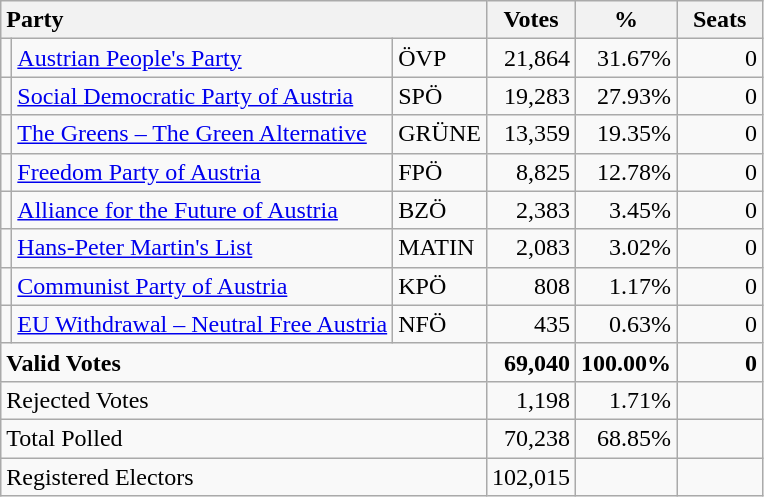<table class="wikitable" border="1" style="text-align:right;">
<tr>
<th style="text-align:left;" colspan=3>Party</th>
<th align=center width="50">Votes</th>
<th align=center width="50">%</th>
<th align=center width="50">Seats</th>
</tr>
<tr>
<td></td>
<td align=left><a href='#'>Austrian People's Party</a></td>
<td align=left>ÖVP</td>
<td>21,864</td>
<td>31.67%</td>
<td>0</td>
</tr>
<tr>
<td></td>
<td align=left><a href='#'>Social Democratic Party of Austria</a></td>
<td align=left>SPÖ</td>
<td>19,283</td>
<td>27.93%</td>
<td>0</td>
</tr>
<tr>
<td></td>
<td align=left style="white-space: nowrap;"><a href='#'>The Greens – The Green Alternative</a></td>
<td align=left>GRÜNE</td>
<td>13,359</td>
<td>19.35%</td>
<td>0</td>
</tr>
<tr>
<td></td>
<td align=left><a href='#'>Freedom Party of Austria</a></td>
<td align=left>FPÖ</td>
<td>8,825</td>
<td>12.78%</td>
<td>0</td>
</tr>
<tr>
<td></td>
<td align=left><a href='#'>Alliance for the Future of Austria</a></td>
<td align=left>BZÖ</td>
<td>2,383</td>
<td>3.45%</td>
<td>0</td>
</tr>
<tr>
<td></td>
<td align=left><a href='#'>Hans-Peter Martin's List</a></td>
<td align=left>MATIN</td>
<td>2,083</td>
<td>3.02%</td>
<td>0</td>
</tr>
<tr>
<td></td>
<td align=left><a href='#'>Communist Party of Austria</a></td>
<td align=left>KPÖ</td>
<td>808</td>
<td>1.17%</td>
<td>0</td>
</tr>
<tr>
<td></td>
<td align=left><a href='#'>EU Withdrawal – Neutral Free Austria</a></td>
<td align=left>NFÖ</td>
<td>435</td>
<td>0.63%</td>
<td>0</td>
</tr>
<tr style="font-weight:bold">
<td align=left colspan=3>Valid Votes</td>
<td>69,040</td>
<td>100.00%</td>
<td>0</td>
</tr>
<tr>
<td align=left colspan=3>Rejected Votes</td>
<td>1,198</td>
<td>1.71%</td>
<td></td>
</tr>
<tr>
<td align=left colspan=3>Total Polled</td>
<td>70,238</td>
<td>68.85%</td>
<td></td>
</tr>
<tr>
<td align=left colspan=3>Registered Electors</td>
<td>102,015</td>
<td></td>
<td></td>
</tr>
</table>
